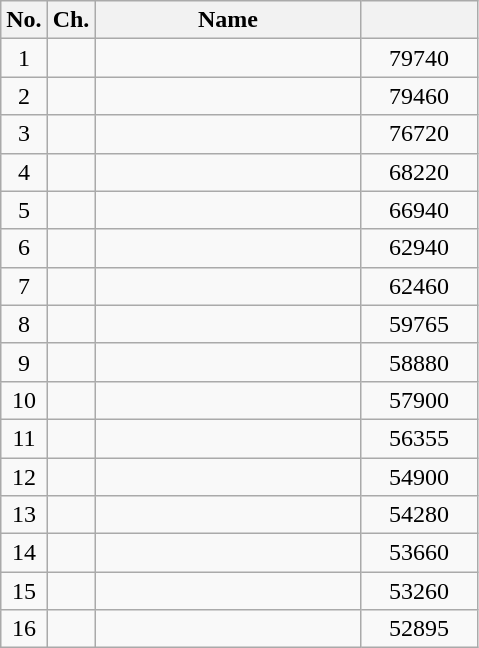<table class="wikitable" style="text-align: center;">
<tr>
<th>No.</th>
<th>Ch.</th>
<th align="left"; width=170>Name</th>
<th width=70></th>
</tr>
<tr>
<td>1</td>
<td></td>
<td style="text-align:left;"></td>
<td>79740</td>
</tr>
<tr>
<td>2</td>
<td></td>
<td style="text-align:left;"></td>
<td>79460</td>
</tr>
<tr>
<td>3</td>
<td></td>
<td style="text-align:left;"></td>
<td>76720</td>
</tr>
<tr>
<td>4</td>
<td></td>
<td style="text-align:left;"></td>
<td>68220</td>
</tr>
<tr>
<td>5</td>
<td></td>
<td style="text-align:left;"></td>
<td>66940</td>
</tr>
<tr>
<td>6</td>
<td></td>
<td style="text-align:left;"></td>
<td>62940</td>
</tr>
<tr>
<td>7</td>
<td></td>
<td style="text-align:left;"></td>
<td>62460</td>
</tr>
<tr>
<td>8</td>
<td></td>
<td style="text-align:left;"></td>
<td>59765</td>
</tr>
<tr>
<td>9</td>
<td></td>
<td style="text-align:left;"></td>
<td>58880</td>
</tr>
<tr>
<td>10</td>
<td></td>
<td style="text-align:left;"></td>
<td>57900</td>
</tr>
<tr>
<td>11</td>
<td></td>
<td style="text-align:left;"></td>
<td>56355</td>
</tr>
<tr>
<td>12</td>
<td></td>
<td style="text-align:left;"></td>
<td>54900</td>
</tr>
<tr>
<td>13</td>
<td></td>
<td style="text-align:left;"></td>
<td>54280</td>
</tr>
<tr>
<td>14</td>
<td></td>
<td style="text-align:left;"></td>
<td>53660</td>
</tr>
<tr>
<td>15</td>
<td></td>
<td style="text-align:left;"></td>
<td>53260</td>
</tr>
<tr>
<td>16</td>
<td></td>
<td style="text-align:left;"></td>
<td>52895</td>
</tr>
</table>
